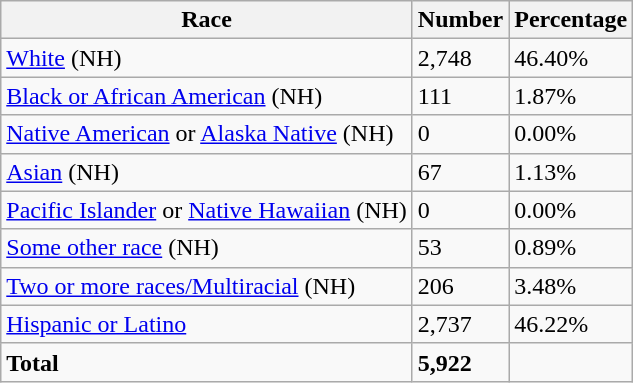<table class="wikitable">
<tr>
<th>Race</th>
<th>Number</th>
<th>Percentage</th>
</tr>
<tr>
<td><a href='#'>White</a> (NH)</td>
<td>2,748</td>
<td>46.40%</td>
</tr>
<tr>
<td><a href='#'>Black or African American</a> (NH)</td>
<td>111</td>
<td>1.87%</td>
</tr>
<tr>
<td><a href='#'>Native American</a> or <a href='#'>Alaska Native</a> (NH)</td>
<td>0</td>
<td>0.00%</td>
</tr>
<tr>
<td><a href='#'>Asian</a> (NH)</td>
<td>67</td>
<td>1.13%</td>
</tr>
<tr>
<td><a href='#'>Pacific Islander</a> or <a href='#'>Native Hawaiian</a> (NH)</td>
<td>0</td>
<td>0.00%</td>
</tr>
<tr>
<td><a href='#'>Some other race</a> (NH)</td>
<td>53</td>
<td>0.89%</td>
</tr>
<tr>
<td><a href='#'>Two or more races/Multiracial</a> (NH)</td>
<td>206</td>
<td>3.48%</td>
</tr>
<tr>
<td><a href='#'>Hispanic or Latino</a></td>
<td>2,737</td>
<td>46.22%</td>
</tr>
<tr>
<td><strong>Total</strong></td>
<td><strong>5,922</strong></td>
<td></td>
</tr>
</table>
